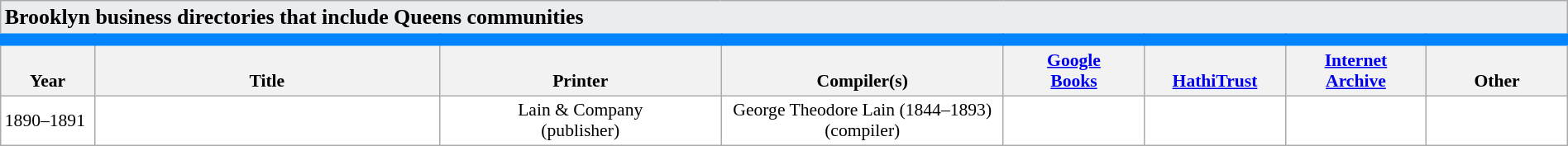<table class="wikitable collapsible sortable static-row-numbers" cellpadding="1" style="color: black; background-color: #FFFFFF; font-size: 90%; width:100%">
<tr class="static-row-header" style="text-align:center;vertical-align:bottom;">
<th style="text-align:left; background:#eaecf0; border-style: solid; border-width: 0px 0px 0px 0px;" colspan=8><big><strong>Brooklyn business directories that include Queens communities</strong></big></th>
</tr>
<tr class="static-row-header" style="text-align:center;vertical-align:bottom;border-style: solid; border-color: #0085ff; border-width: 10px 0px 0px 0px;">
<th>Year</th>
<th>Title</th>
<th>Printer</th>
<th>Compiler(s)</th>
<th><a href='#'>Google<br>Books</a></th>
<th><a href='#'>HathiTrust</a></th>
<th><a href='#'>Internet<br>Archive</a></th>
<th>Other</th>
</tr>
<tr>
<td width="6%;" data-sort-value="1890">1890–1891</td>
<td width="22%" data-sort-value="lains 1890"></td>
<td style="text-align:center" width="18%" data-sort-value="lain 1890">Lain & Company<br>(publisher)</td>
<td style="text-align:center" width="18%" data-sort-value="lain 1890">George Theodore Lain (1844–1893)<br>(compiler)</td>
<td style="text-align:center" width="9%" data-sort-value="wisconsin 1890"></td>
<td style="text-align:center" width="9%" data-sort-value="wisconsin 1890"></td>
<td style="text-align:center" width="9%"></td>
<td style="text-align:center" width="9%"></td>
</tr>
</table>
